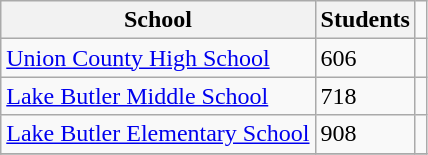<table class="wikitable">
<tr>
<th>School</th>
<th>Students</th>
<td></td>
</tr>
<tr>
<td><a href='#'>Union County High School</a></td>
<td>606</td>
<td></td>
</tr>
<tr>
<td><a href='#'>Lake Butler Middle School</a></td>
<td>718</td>
<td></td>
</tr>
<tr>
<td><a href='#'>Lake Butler Elementary School</a></td>
<td>908</td>
<td></td>
</tr>
<tr>
</tr>
</table>
